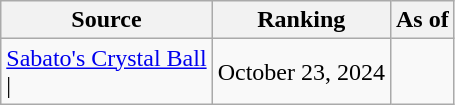<table class="wikitable" style="text-align:center">
<tr>
<th>Source</th>
<th>Ranking</th>
<th>As of</th>
</tr>
<tr>
<td align=left><a href='#'>Sabato's Crystal Ball</a><br>| </td>
<td>October 23, 2024</td>
</tr>
</table>
